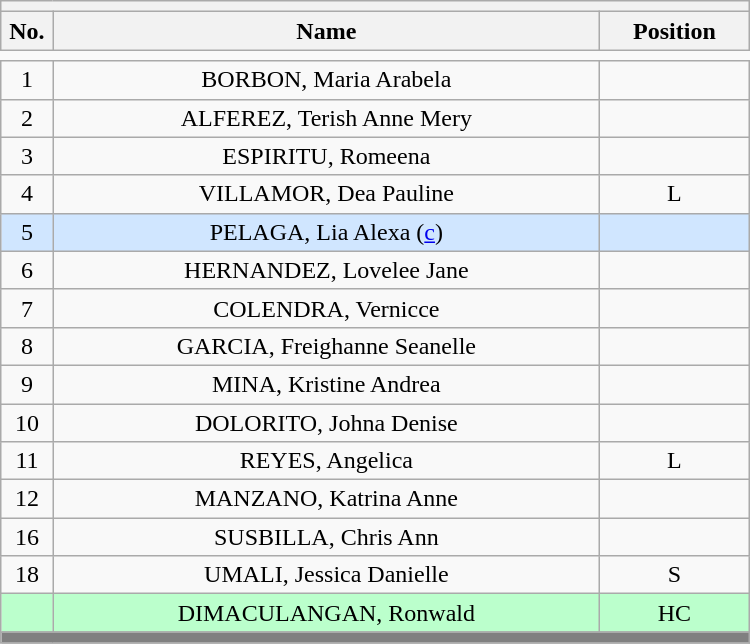<table class='wikitable mw-collapsible mw-collapsed' style="text-align: center; width: 500px; border: none">
<tr>
<th style='text-align: left;' colspan=3></th>
</tr>
<tr>
<th style='width: 7%;'>No.</th>
<th>Name</th>
<th style='width: 20%;'>Position</th>
</tr>
<tr>
<td style='border: none;'></td>
</tr>
<tr>
<td>1</td>
<td>BORBON, Maria Arabela</td>
<td></td>
</tr>
<tr>
<td>2</td>
<td>ALFEREZ, Terish Anne Mery</td>
<td></td>
</tr>
<tr>
<td>3</td>
<td>ESPIRITU, Romeena</td>
<td></td>
</tr>
<tr>
<td>4</td>
<td>VILLAMOR, Dea Pauline</td>
<td>L</td>
</tr>
<tr bgcolor=#D0E6FF>
<td>5</td>
<td>PELAGA, Lia Alexa (<a href='#'>c</a>)</td>
<td></td>
</tr>
<tr>
<td>6</td>
<td>HERNANDEZ, Lovelee Jane</td>
<td></td>
</tr>
<tr>
<td>7</td>
<td>COLENDRA, Vernicce</td>
<td></td>
</tr>
<tr>
<td>8</td>
<td>GARCIA, Freighanne Seanelle</td>
<td></td>
</tr>
<tr>
<td>9</td>
<td>MINA, Kristine Andrea</td>
<td></td>
</tr>
<tr>
<td>10</td>
<td>DOLORITO, Johna Denise</td>
<td></td>
</tr>
<tr>
<td>11</td>
<td>REYES, Angelica</td>
<td>L</td>
</tr>
<tr>
<td>12</td>
<td>MANZANO, Katrina Anne</td>
<td></td>
</tr>
<tr>
<td>16</td>
<td>SUSBILLA, Chris Ann</td>
<td></td>
</tr>
<tr>
<td>18</td>
<td>UMALI, Jessica Danielle</td>
<td>S</td>
</tr>
<tr bgcolor=#BBFFCC>
<td></td>
<td>DIMACULANGAN, Ronwald</td>
<td>HC</td>
</tr>
<tr>
<th style='background: grey;' colspan=3></th>
</tr>
</table>
